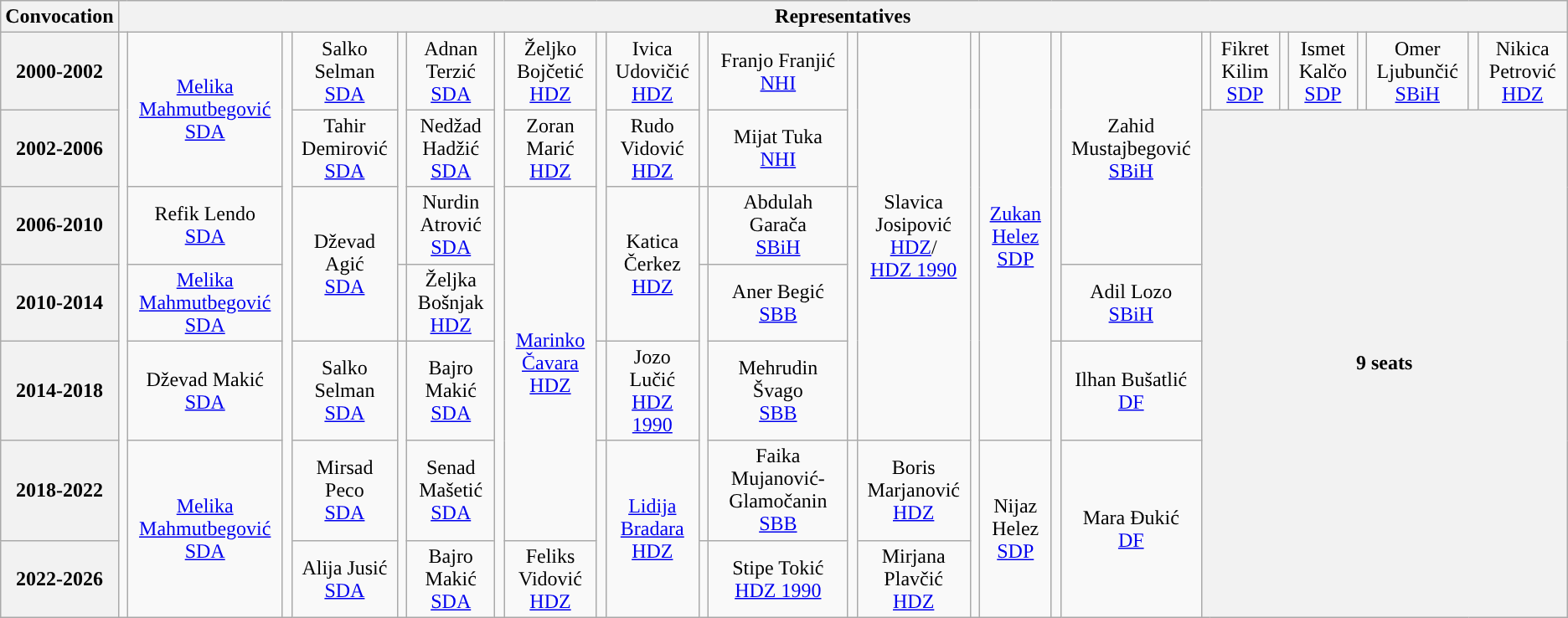<table class="wikitable" style="text-align:center">
<tr>
<th>Convocation</th>
<th colspan=26>Representatives</th>
</tr>
<tr>
<th>2000-2002</th>
<td rowspan=7; style="background-color: "></td>
<td rowspan=2><a href='#'>Melika Mahmutbegović</a><br><a href='#'>SDA</a></td>
<td rowspan=7; style="background-color: "></td>
<td rowspan=1>Salko Selman<br><a href='#'>SDA</a></td>
<td rowspan=3; style="background-color: "></td>
<td rowspan=1>Adnan Terzić<br><a href='#'>SDA</a></td>
<td rowspan=7; style="background-color: "></td>
<td rowspan=1>Željko Bojčetić<br><a href='#'>HDZ</a></td>
<td rowspan=4; style="background-color: "></td>
<td rowspan=1>Ivica Udovičić<br><a href='#'>HDZ</a></td>
<td rowspan=2; style="background-color: "></td>
<td rowspan=1>Franjo Franjić<br><a href='#'>NHI</a></td>
<td rowspan=2; style="background-color: "></td>
<td rowspan=5>Slavica Josipović<br><a href='#'>HDZ</a>/<br><a href='#'>HDZ 1990</a></td>
<td rowspan=7; style="background-color: "></td>
<td rowspan=5><a href='#'>Zukan Helez</a><br><a href='#'>SDP</a></td>
<td rowspan=4; style="background-color: "></td>
<td rowspan=3>Zahid Mustajbegović<br><a href='#'>SBiH</a></td>
<td rowspan=1; style="background-color: "></td>
<td rowspan=1>Fikret Kilim<br><a href='#'>SDP</a></td>
<td rowspan=1; style="background-color: "></td>
<td rowspan=1>Ismet Kalčo<br><a href='#'>SDP</a></td>
<td rowspan=1; style="background-color: "></td>
<td rowspan=1>Omer Ljubunčić<br><a href='#'>SBiH</a></td>
<td rowspan=1; style="background-color: "></td>
<td rowspan=1>Nikica Petrović<br><a href='#'>HDZ</a></td>
</tr>
<tr>
<th>2002-2006</th>
<td rowspan=1>Tahir Demirović<br><a href='#'>SDA</a></td>
<td rowspan=1>Nedžad Hadžić<br><a href='#'>SDA</a></td>
<td rowspan=1>Zoran Marić<br><a href='#'>HDZ</a></td>
<td rowspan=1>Rudo Vidović<br><a href='#'>HDZ</a></td>
<td rowspan=1>Mijat Tuka<br><a href='#'>NHI</a></td>
<th rowspan=7; colspan=8>9 seats</th>
</tr>
<tr>
<th>2006-2010</th>
<td rowspan=1>Refik Lendo<br><a href='#'>SDA</a></td>
<td rowspan=2>Dževad Agić<br><a href='#'>SDA</a></td>
<td rowspan=1>Nurdin Atrović<br><a href='#'>SDA</a></td>
<td rowspan=4><a href='#'>Marinko Čavara</a><br><a href='#'>HDZ</a></td>
<td rowspan=2>Katica Čerkez<br><a href='#'>HDZ</a></td>
<td rowspan=1; style="background-color: "></td>
<td rowspan=1>Abdulah Garača<br><a href='#'>SBiH</a></td>
<td rowspan=3; style="background-color: "></td>
</tr>
<tr>
<th>2010-2014</th>
<td rowspan=1><a href='#'>Melika Mahmutbegović</a><br><a href='#'>SDA</a></td>
<td rowspan=1; style="background-color: "></td>
<td rowspan=1>Željka Bošnjak<br><a href='#'>HDZ</a></td>
<td rowspan=3; style="background-color: "></td>
<td rowspan=1>Aner Begić<br><a href='#'>SBB</a></td>
<td rowspan=1>Adil Lozo<br><a href='#'>SBiH</a></td>
</tr>
<tr>
<th>2014-2018</th>
<td rowspan=1>Dževad Makić<br><a href='#'>SDA</a></td>
<td rowspan=1>Salko Selman<br><a href='#'>SDA</a></td>
<td rowspan=3; style="background-color: "></td>
<td rowspan=1>Bajro Makić<br><a href='#'>SDA</a></td>
<td rowspan=1; style="background-color: "></td>
<td rowspan=1>Jozo Lučić<br><a href='#'>HDZ 1990</a></td>
<td rowspan=1>Mehrudin Švago<br><a href='#'>SBB</a></td>
<td rowspan=3; style="background-color: "></td>
<td rowspan=1>Ilhan Bušatlić<br><a href='#'>DF</a></td>
</tr>
<tr>
<th>2018-2022</th>
<td rowspan=2><a href='#'>Melika Mahmutbegović</a><br><a href='#'>SDA</a></td>
<td rowspan=1>Mirsad Peco<br><a href='#'>SDA</a></td>
<td rowspan=1>Senad Mašetić<br><a href='#'>SDA</a></td>
<td rowspan=2; style="background-color: "></td>
<td rowspan=2><a href='#'>Lidija Bradara</a><br><a href='#'>HDZ</a></td>
<td rowspan=1>Faika Mujanović-Glamočanin<br><a href='#'>SBB</a></td>
<td rowspan=2; style="background-color: "></td>
<td rowspan=1>Boris Marjanović<br><a href='#'>HDZ</a></td>
<td rowspan=2>Nijaz Helez<br><a href='#'>SDP</a></td>
<td rowspan=2>Mara Đukić<br><a href='#'>DF</a></td>
</tr>
<tr>
<th>2022-2026</th>
<td rowspan=1>Alija Jusić<br><a href='#'>SDA</a></td>
<td rowspan=1>Bajro Makić<br><a href='#'>SDA</a></td>
<td rowspan=1>Feliks Vidović<br><a href='#'>HDZ</a></td>
<td rowspan=1; style="background-color: "></td>
<td rowspan=1>Stipe Tokić<br><a href='#'>HDZ 1990</a></td>
<td rowspan=1>Mirjana Plavčić<br><a href='#'>HDZ</a></td>
</tr>
</table>
